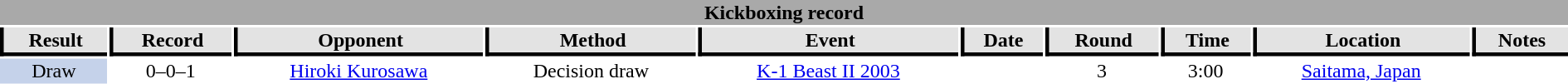<table class="toccolours"  style="width:100%; clear:both; margin:1.5em auto; text-align:center;">
<tr>
<th colspan="10" style="background:darkGrey;"><span>Kickboxing record</span></th>
</tr>
<tr>
<th style="border-style: none none solid solid; background: #e3e3e3"><strong>Result</strong></th>
<th style="border-style: none none solid solid; background: #e3e3e3"><strong>Record</strong></th>
<th style="border-style: none none solid solid; background: #e3e3e3"><strong>Opponent</strong></th>
<th style="border-style: none none solid solid; background: #e3e3e3"><strong>Method</strong></th>
<th style="border-style: none none solid solid; background: #e3e3e3"><strong>Event</strong></th>
<th style="border-style: none none solid solid; background: #e3e3e3"><strong>Date</strong></th>
<th style="border-style: none none solid solid; background: #e3e3e3"><strong>Round</strong></th>
<th style="border-style: none none solid solid; background: #e3e3e3"><strong>Time</strong></th>
<th style="border-style: none none solid solid; background: #e3e3e3"><strong>Location</strong></th>
<th style="border-style: none none solid solid; background: #e3e3e3"><strong>Notes</strong></th>
</tr>
<tr>
<td style="text-align:center; background:#c5d2ea;">Draw</td>
<td>0–0–1</td>
<td><a href='#'>Hiroki Kurosawa</a></td>
<td>Decision draw</td>
<td><a href='#'>K-1 Beast II 2003</a></td>
<td></td>
<td style="text-align:center;">3</td>
<td style="text-align:center;">3:00</td>
<td><a href='#'>Saitama, Japan</a></td>
<td></td>
</tr>
<tr>
</tr>
</table>
